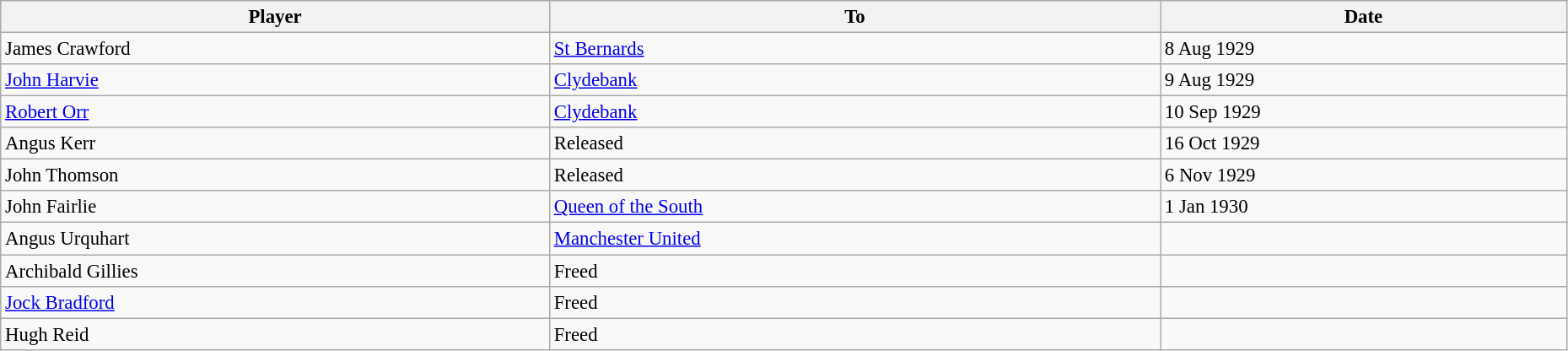<table class="wikitable" style="text-align:center; font-size:95%;width:98%; text-align:left">
<tr>
<th>Player</th>
<th>To</th>
<th>Date</th>
</tr>
<tr>
<td> James Crawford</td>
<td> <a href='#'>St Bernards</a></td>
<td>8 Aug 1929</td>
</tr>
<tr>
<td> <a href='#'>John Harvie</a></td>
<td> <a href='#'>Clydebank</a></td>
<td>9 Aug 1929</td>
</tr>
<tr>
<td> <a href='#'>Robert Orr</a></td>
<td> <a href='#'>Clydebank</a></td>
<td>10 Sep 1929</td>
</tr>
<tr>
<td> Angus Kerr</td>
<td> Released</td>
<td>16 Oct 1929</td>
</tr>
<tr>
<td> John Thomson</td>
<td> Released</td>
<td>6 Nov 1929</td>
</tr>
<tr>
<td> John Fairlie</td>
<td> <a href='#'>Queen of the South</a></td>
<td>1 Jan 1930</td>
</tr>
<tr>
<td> Angus Urquhart</td>
<td> <a href='#'>Manchester United</a></td>
<td></td>
</tr>
<tr>
<td> Archibald Gillies</td>
<td> Freed</td>
<td></td>
</tr>
<tr>
<td> <a href='#'>Jock Bradford</a></td>
<td> Freed</td>
<td></td>
</tr>
<tr>
<td> Hugh Reid</td>
<td> Freed</td>
<td></td>
</tr>
</table>
